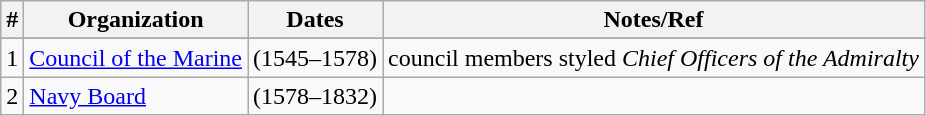<table class="wikitable">
<tr>
<th>#</th>
<th>Organization</th>
<th>Dates</th>
<th>Notes/Ref</th>
</tr>
<tr>
</tr>
<tr>
<td>1</td>
<td><a href='#'>Council of the Marine</a></td>
<td>(1545–1578)</td>
<td>council members styled <em>Chief Officers of the Admiralty</em></td>
</tr>
<tr>
<td>2</td>
<td><a href='#'>Navy Board</a></td>
<td>(1578–1832)</td>
<td></td>
</tr>
</table>
